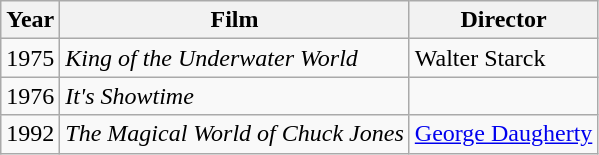<table class="wikitable">
<tr>
<th>Year</th>
<th>Film</th>
<th>Director</th>
</tr>
<tr>
<td>1975</td>
<td><em>King of the Underwater World</em></td>
<td>Walter Starck</td>
</tr>
<tr>
<td>1976</td>
<td><em>It's Showtime</em></td>
<td></td>
</tr>
<tr>
<td>1992</td>
<td><em>The Magical World of Chuck Jones</em></td>
<td><a href='#'>George Daugherty</a></td>
</tr>
</table>
